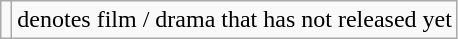<table class="wikitable">
<tr>
<td></td>
<td>denotes film / drama that has not released yet</td>
</tr>
</table>
